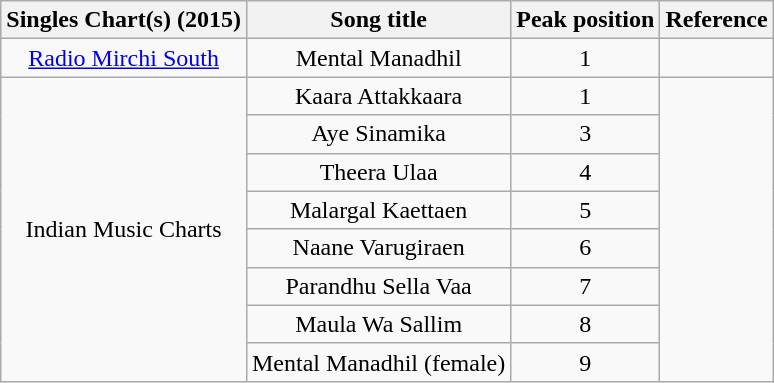<table class="wikitable sortable plainrowheaders" style="text-align:center">
<tr>
<th>Singles Chart(s) (2015)</th>
<th>Song title</th>
<th>Peak position</th>
<th>Reference</th>
</tr>
<tr>
<td rowspan="1"><a href='#'>Radio Mirchi South</a></td>
<td>Mental Manadhil</td>
<td>1</td>
<td></td>
</tr>
<tr>
<td rowspan="8">Indian Music Charts</td>
<td>Kaara Attakkaara</td>
<td>1</td>
<td rowspan="8"></td>
</tr>
<tr>
<td>Aye Sinamika</td>
<td>3</td>
</tr>
<tr>
<td>Theera Ulaa</td>
<td>4</td>
</tr>
<tr>
<td>Malargal Kaettaen</td>
<td>5</td>
</tr>
<tr>
<td>Naane Varugiraen</td>
<td>6</td>
</tr>
<tr>
<td>Parandhu Sella Vaa</td>
<td>7</td>
</tr>
<tr>
<td>Maula Wa Sallim</td>
<td>8</td>
</tr>
<tr>
<td>Mental Manadhil (female)</td>
<td>9</td>
</tr>
</table>
